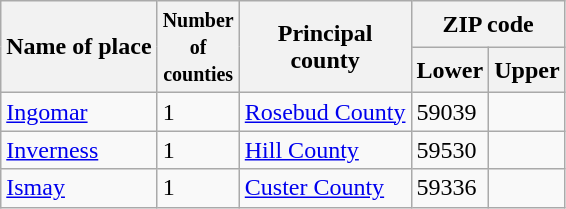<table class=wikitable>
<tr>
<th rowspan=2>Name of place</th>
<th rowspan=2><small>Number <br>of<br>counties</small></th>
<th rowspan=2>Principal <br> county</th>
<th colspan=2>ZIP code</th>
</tr>
<tr>
<th>Lower</th>
<th>Upper</th>
</tr>
<tr>
<td><a href='#'>Ingomar</a></td>
<td>1</td>
<td><a href='#'>Rosebud County</a></td>
<td>59039</td>
<td></td>
</tr>
<tr>
<td><a href='#'>Inverness</a></td>
<td>1</td>
<td><a href='#'>Hill County</a></td>
<td>59530</td>
<td></td>
</tr>
<tr>
<td><a href='#'>Ismay</a></td>
<td>1</td>
<td><a href='#'>Custer County</a></td>
<td>59336</td>
<td></td>
</tr>
</table>
